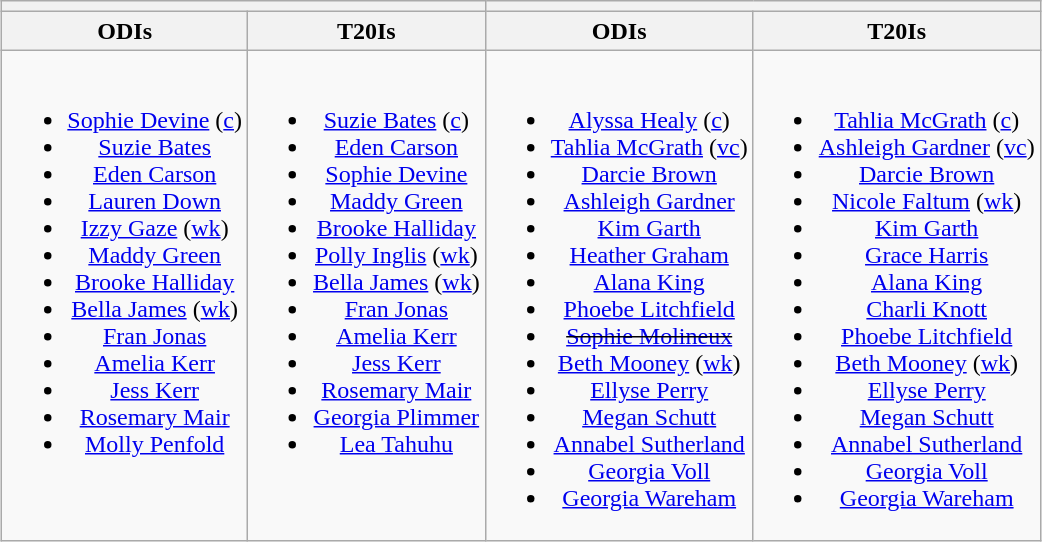<table class="wikitable" style="text-align:center;margin:auto">
<tr>
<th colspan="2"></th>
<th colspan="2"></th>
</tr>
<tr>
<th>ODIs</th>
<th>T20Is</th>
<th>ODIs</th>
<th>T20Is</th>
</tr>
<tr style="vertical-align:top">
<td><br><ul><li><a href='#'>Sophie Devine</a> (<a href='#'>c</a>)</li><li><a href='#'>Suzie Bates</a></li><li><a href='#'>Eden Carson</a></li><li><a href='#'>Lauren Down</a></li><li><a href='#'>Izzy Gaze</a> (<a href='#'>wk</a>)</li><li><a href='#'>Maddy Green</a></li><li><a href='#'>Brooke Halliday</a></li><li><a href='#'>Bella James</a> (<a href='#'>wk</a>)</li><li><a href='#'>Fran Jonas</a></li><li><a href='#'>Amelia Kerr</a></li><li><a href='#'>Jess Kerr</a></li><li><a href='#'>Rosemary Mair</a></li><li><a href='#'>Molly Penfold</a></li></ul></td>
<td><br><ul><li><a href='#'>Suzie Bates</a> (<a href='#'>c</a>)</li><li><a href='#'>Eden Carson</a></li><li><a href='#'>Sophie Devine</a></li><li><a href='#'>Maddy Green</a></li><li><a href='#'>Brooke Halliday</a></li><li><a href='#'>Polly Inglis</a> (<a href='#'>wk</a>)</li><li><a href='#'>Bella James</a> (<a href='#'>wk</a>)</li><li><a href='#'>Fran Jonas</a></li><li><a href='#'>Amelia Kerr</a></li><li><a href='#'>Jess Kerr</a></li><li><a href='#'>Rosemary Mair</a></li><li><a href='#'>Georgia Plimmer</a></li><li><a href='#'>Lea Tahuhu</a></li></ul></td>
<td><br><ul><li><a href='#'>Alyssa Healy</a> (<a href='#'>c</a>)</li><li><a href='#'>Tahlia McGrath</a> (<a href='#'>vc</a>)</li><li><a href='#'>Darcie Brown</a></li><li><a href='#'>Ashleigh Gardner</a></li><li><a href='#'>Kim Garth</a></li><li><a href='#'>Heather Graham</a></li><li><a href='#'>Alana King</a></li><li><a href='#'>Phoebe Litchfield</a></li><li><s><a href='#'>Sophie Molineux</a></s></li><li><a href='#'>Beth Mooney</a> (<a href='#'>wk</a>)</li><li><a href='#'>Ellyse Perry</a></li><li><a href='#'>Megan Schutt</a></li><li><a href='#'>Annabel Sutherland</a></li><li><a href='#'>Georgia Voll</a></li><li><a href='#'>Georgia Wareham</a></li></ul></td>
<td><br><ul><li><a href='#'>Tahlia McGrath</a> (<a href='#'>c</a>)</li><li><a href='#'>Ashleigh Gardner</a> (<a href='#'>vc</a>)</li><li><a href='#'>Darcie Brown</a></li><li><a href='#'>Nicole Faltum</a> (<a href='#'>wk</a>)</li><li><a href='#'>Kim Garth</a></li><li><a href='#'>Grace Harris</a></li><li><a href='#'>Alana King</a></li><li><a href='#'>Charli Knott</a></li><li><a href='#'>Phoebe Litchfield</a></li><li><a href='#'>Beth Mooney</a> (<a href='#'>wk</a>)</li><li><a href='#'>Ellyse Perry</a></li><li><a href='#'>Megan Schutt</a></li><li><a href='#'>Annabel Sutherland</a></li><li><a href='#'>Georgia Voll</a></li><li><a href='#'>Georgia Wareham</a></li></ul></td>
</tr>
</table>
